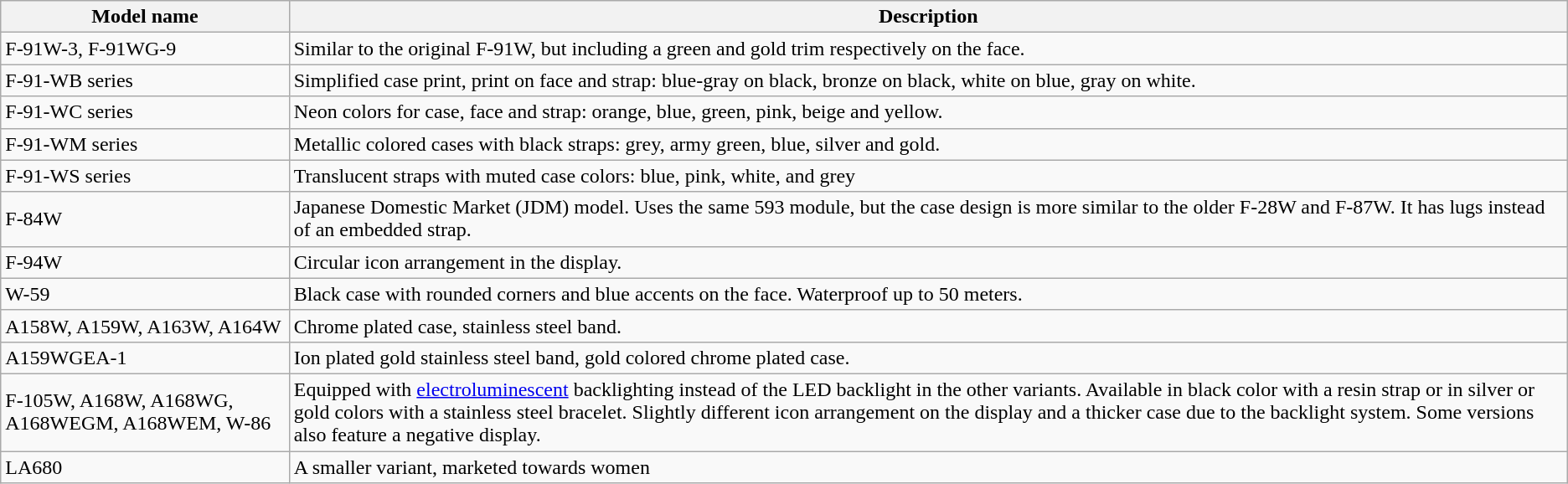<table class="wikitable">
<tr>
<th>Model name</th>
<th>Description</th>
</tr>
<tr>
<td>F-91W-3, F-91WG-9</td>
<td>Similar to the original F-91W, but including a green and gold trim respectively on the face.</td>
</tr>
<tr>
<td>F-91-WB series</td>
<td>Simplified case print, print on face and strap: blue-gray on black, bronze on black, white on blue, gray on white. </td>
</tr>
<tr>
<td>F-91-WC series</td>
<td>Neon colors for case, face and strap: orange, blue, green, pink, beige and yellow.</td>
</tr>
<tr>
<td>F-91-WM series</td>
<td>Metallic colored cases with black straps: grey, army green, blue, silver and gold.</td>
</tr>
<tr>
<td>F-91-WS series</td>
<td>Translucent straps with muted case colors: blue, pink, white, and grey</td>
</tr>
<tr>
<td>F-84W</td>
<td>Japanese Domestic Market (JDM) model.  Uses the same 593 module, but the case design is more similar to the older F-28W and F-87W. It has lugs instead of an embedded strap.</td>
</tr>
<tr>
<td>F-94W</td>
<td>Circular icon arrangement in the display.</td>
</tr>
<tr>
<td>W-59</td>
<td>Black case with rounded corners and blue accents on the face. Waterproof up to 50 meters.</td>
</tr>
<tr>
<td>A158W, A159W, A163W, A164W</td>
<td>Chrome plated case, stainless steel band.</td>
</tr>
<tr>
<td>A159WGEA-1</td>
<td>Ion plated gold stainless steel band, gold colored chrome plated case.</td>
</tr>
<tr>
<td>F-105W, A168W, A168WG, A168WEGM, A168WEM, W-86</td>
<td>Equipped with <a href='#'>electroluminescent</a> backlighting instead of the LED backlight in the other variants. Available in black color with a resin strap or in silver or gold colors with a stainless steel bracelet. Slightly different icon arrangement on the display and a thicker case due to the backlight system. Some versions also feature a negative display.</td>
</tr>
<tr>
<td>LA680</td>
<td>A smaller variant, marketed towards women</td>
</tr>
</table>
